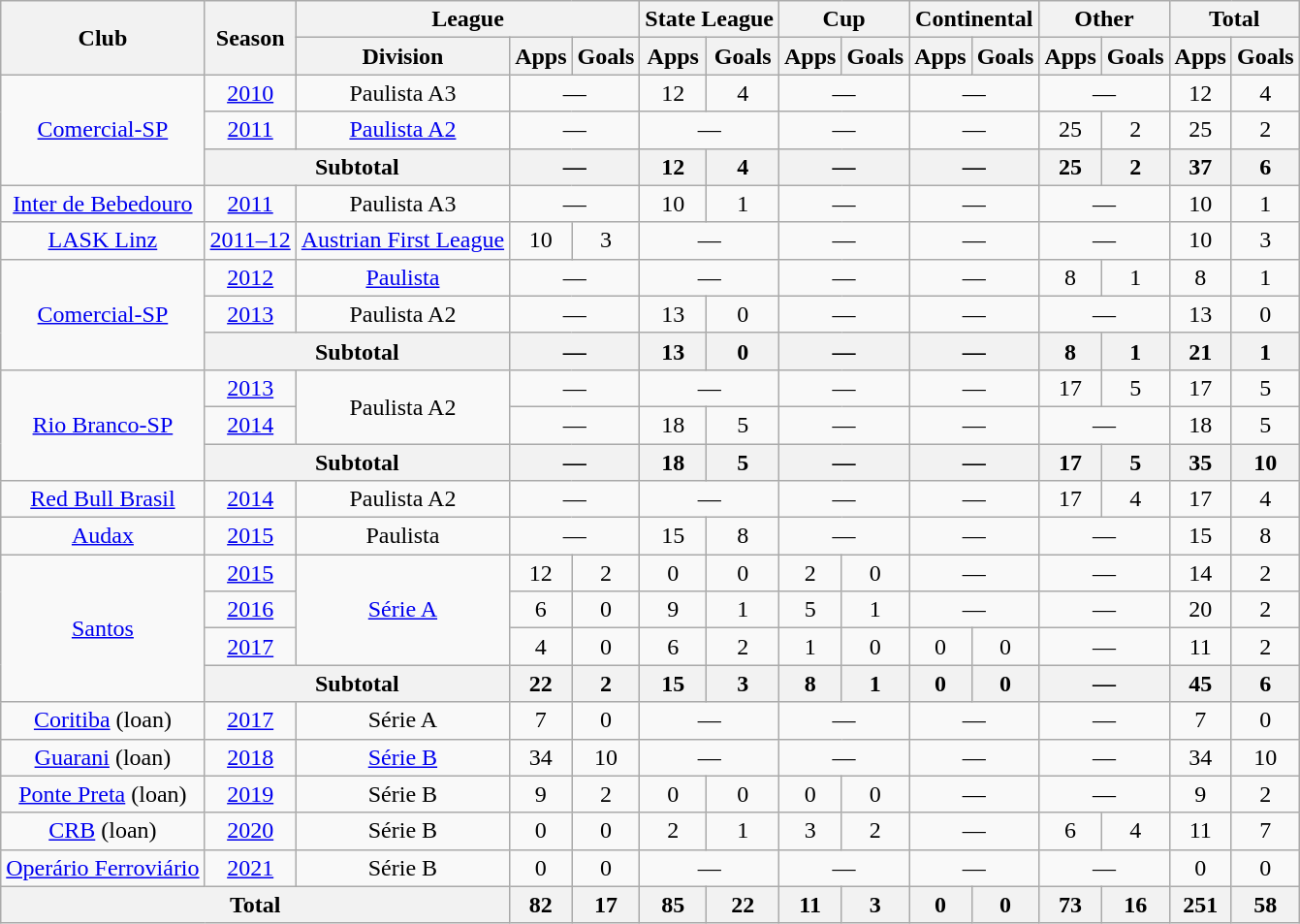<table class="wikitable" style="text-align: center;">
<tr>
<th rowspan="2">Club</th>
<th rowspan="2">Season</th>
<th colspan="3">League</th>
<th colspan="2">State League</th>
<th colspan="2">Cup</th>
<th colspan="2">Continental</th>
<th colspan="2">Other</th>
<th colspan="2">Total</th>
</tr>
<tr>
<th>Division</th>
<th>Apps</th>
<th>Goals</th>
<th>Apps</th>
<th>Goals</th>
<th>Apps</th>
<th>Goals</th>
<th>Apps</th>
<th>Goals</th>
<th>Apps</th>
<th>Goals</th>
<th>Apps</th>
<th>Goals</th>
</tr>
<tr>
<td rowspan="3" valign="center"><a href='#'>Comercial-SP</a></td>
<td><a href='#'>2010</a></td>
<td>Paulista A3</td>
<td colspan="2">—</td>
<td>12</td>
<td>4</td>
<td colspan="2">—</td>
<td colspan="2">—</td>
<td colspan="2">—</td>
<td>12</td>
<td>4</td>
</tr>
<tr>
<td><a href='#'>2011</a></td>
<td><a href='#'>Paulista A2</a></td>
<td colspan="2">—</td>
<td colspan="2">—</td>
<td colspan="2">—</td>
<td colspan="2">—</td>
<td>25</td>
<td>2</td>
<td>25</td>
<td>2</td>
</tr>
<tr>
<th colspan="2">Subtotal</th>
<th colspan="2">—</th>
<th>12</th>
<th>4</th>
<th colspan="2">—</th>
<th colspan="2">—</th>
<th>25</th>
<th>2</th>
<th>37</th>
<th>6</th>
</tr>
<tr>
<td valign="center"><a href='#'>Inter de Bebedouro</a></td>
<td><a href='#'>2011</a></td>
<td>Paulista A3</td>
<td colspan="2">—</td>
<td>10</td>
<td>1</td>
<td colspan="2">—</td>
<td colspan="2">—</td>
<td colspan="2">—</td>
<td>10</td>
<td>1</td>
</tr>
<tr>
<td valign="center"><a href='#'>LASK Linz</a></td>
<td><a href='#'>2011–12</a></td>
<td><a href='#'>Austrian First League</a></td>
<td>10</td>
<td>3</td>
<td colspan="2">—</td>
<td colspan="2">—</td>
<td colspan="2">—</td>
<td colspan="2">—</td>
<td>10</td>
<td>3</td>
</tr>
<tr>
<td rowspan="3" valign="center"><a href='#'>Comercial-SP</a></td>
<td><a href='#'>2012</a></td>
<td><a href='#'>Paulista</a></td>
<td colspan="2">—</td>
<td colspan="2">—</td>
<td colspan="2">—</td>
<td colspan="2">—</td>
<td>8</td>
<td>1</td>
<td>8</td>
<td>1</td>
</tr>
<tr>
<td><a href='#'>2013</a></td>
<td>Paulista A2</td>
<td colspan="2">—</td>
<td>13</td>
<td>0</td>
<td colspan="2">—</td>
<td colspan="2">—</td>
<td colspan="2">—</td>
<td>13</td>
<td>0</td>
</tr>
<tr>
<th colspan="2">Subtotal</th>
<th colspan="2">—</th>
<th>13</th>
<th>0</th>
<th colspan="2">—</th>
<th colspan="2">—</th>
<th>8</th>
<th>1</th>
<th>21</th>
<th>1</th>
</tr>
<tr>
<td rowspan="3" valign="center"><a href='#'>Rio Branco-SP</a></td>
<td><a href='#'>2013</a></td>
<td rowspan="2">Paulista A2</td>
<td colspan="2">—</td>
<td colspan="2">—</td>
<td colspan="2">—</td>
<td colspan="2">—</td>
<td>17</td>
<td>5</td>
<td>17</td>
<td>5</td>
</tr>
<tr>
<td><a href='#'>2014</a></td>
<td colspan="2">—</td>
<td>18</td>
<td>5</td>
<td colspan="2">—</td>
<td colspan="2">—</td>
<td colspan="2">—</td>
<td>18</td>
<td>5</td>
</tr>
<tr>
<th colspan="2">Subtotal</th>
<th colspan="2">—</th>
<th>18</th>
<th>5</th>
<th colspan="2">—</th>
<th colspan="2">—</th>
<th>17</th>
<th>5</th>
<th>35</th>
<th>10</th>
</tr>
<tr>
<td valign="center"><a href='#'>Red Bull Brasil</a></td>
<td><a href='#'>2014</a></td>
<td>Paulista A2</td>
<td colspan="2">—</td>
<td colspan="2">—</td>
<td colspan="2">—</td>
<td colspan="2">—</td>
<td>17</td>
<td>4</td>
<td>17</td>
<td>4</td>
</tr>
<tr>
<td valign="center"><a href='#'>Audax</a></td>
<td><a href='#'>2015</a></td>
<td>Paulista</td>
<td colspan="2">—</td>
<td>15</td>
<td>8</td>
<td colspan="2">—</td>
<td colspan="2">—</td>
<td colspan="2">—</td>
<td>15</td>
<td>8</td>
</tr>
<tr>
<td rowspan="4" valign="center"><a href='#'>Santos</a></td>
<td><a href='#'>2015</a></td>
<td rowspan="3"><a href='#'>Série A</a></td>
<td>12</td>
<td>2</td>
<td>0</td>
<td>0</td>
<td>2</td>
<td>0</td>
<td colspan="2">—</td>
<td colspan="2">—</td>
<td>14</td>
<td>2</td>
</tr>
<tr>
<td><a href='#'>2016</a></td>
<td>6</td>
<td>0</td>
<td>9</td>
<td>1</td>
<td>5</td>
<td>1</td>
<td colspan="2">—</td>
<td colspan="2">—</td>
<td>20</td>
<td>2</td>
</tr>
<tr>
<td><a href='#'>2017</a></td>
<td>4</td>
<td>0</td>
<td>6</td>
<td>2</td>
<td>1</td>
<td>0</td>
<td>0</td>
<td>0</td>
<td colspan="2">—</td>
<td>11</td>
<td>2</td>
</tr>
<tr>
<th colspan="2">Subtotal</th>
<th>22</th>
<th>2</th>
<th>15</th>
<th>3</th>
<th>8</th>
<th>1</th>
<th>0</th>
<th>0</th>
<th colspan="2">—</th>
<th>45</th>
<th>6</th>
</tr>
<tr>
<td valign="center"><a href='#'>Coritiba</a> (loan)</td>
<td><a href='#'>2017</a></td>
<td>Série A</td>
<td>7</td>
<td>0</td>
<td colspan="2">—</td>
<td colspan="2">—</td>
<td colspan="2">—</td>
<td colspan="2">—</td>
<td>7</td>
<td>0</td>
</tr>
<tr>
<td valign="center"><a href='#'>Guarani</a> (loan)</td>
<td><a href='#'>2018</a></td>
<td><a href='#'>Série B</a></td>
<td>34</td>
<td>10</td>
<td colspan="2">—</td>
<td colspan="2">—</td>
<td colspan="2">—</td>
<td colspan="2">—</td>
<td>34</td>
<td>10</td>
</tr>
<tr>
<td valign="center"><a href='#'>Ponte Preta</a> (loan)</td>
<td><a href='#'>2019</a></td>
<td>Série B</td>
<td>9</td>
<td>2</td>
<td>0</td>
<td>0</td>
<td>0</td>
<td>0</td>
<td colspan="2">—</td>
<td colspan="2">—</td>
<td>9</td>
<td>2</td>
</tr>
<tr>
<td valign="center"><a href='#'>CRB</a> (loan)</td>
<td><a href='#'>2020</a></td>
<td>Série B</td>
<td>0</td>
<td>0</td>
<td>2</td>
<td>1</td>
<td>3</td>
<td>2</td>
<td colspan="2">—</td>
<td>6</td>
<td>4</td>
<td>11</td>
<td>7</td>
</tr>
<tr>
<td valign="center"><a href='#'>Operário Ferroviário</a></td>
<td><a href='#'>2021</a></td>
<td>Série B</td>
<td>0</td>
<td>0</td>
<td colspan="2">—</td>
<td colspan="2">—</td>
<td colspan="2">—</td>
<td colspan="2">—</td>
<td>0</td>
<td>0</td>
</tr>
<tr>
<th colspan="3"><strong>Total</strong></th>
<th>82</th>
<th>17</th>
<th>85</th>
<th>22</th>
<th>11</th>
<th>3</th>
<th>0</th>
<th>0</th>
<th>73</th>
<th>16</th>
<th>251</th>
<th>58</th>
</tr>
</table>
